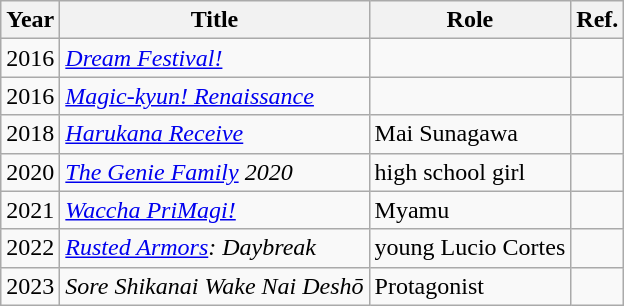<table class="wikitable sortable plainrowheaders">
<tr>
<th scope="col">Year</th>
<th scope="col">Title</th>
<th scope="col">Role</th>
<th scope="col" class="unsortable">Ref.</th>
</tr>
<tr>
<td>2016</td>
<td><em><a href='#'>Dream Festival!</a></em></td>
<td></td>
<td></td>
</tr>
<tr>
<td>2016</td>
<td><em><a href='#'>Magic-kyun! Renaissance</a></em></td>
<td></td>
<td></td>
</tr>
<tr>
<td>2018</td>
<td><em><a href='#'>Harukana Receive</a></em></td>
<td>Mai Sunagawa</td>
<td></td>
</tr>
<tr>
<td>2020</td>
<td><em><a href='#'>The Genie Family</a> 2020</em></td>
<td>high school girl</td>
<td></td>
</tr>
<tr>
<td>2021</td>
<td><em><a href='#'>Waccha PriMagi!</a></em></td>
<td>Myamu</td>
<td></td>
</tr>
<tr>
<td>2022</td>
<td><em><a href='#'>Rusted Armors</a>: Daybreak</em></td>
<td>young Lucio Cortes</td>
<td></td>
</tr>
<tr>
<td>2023</td>
<td><em>Sore Shikanai Wake Nai Deshō</em></td>
<td>Protagonist</td>
<td></td>
</tr>
</table>
